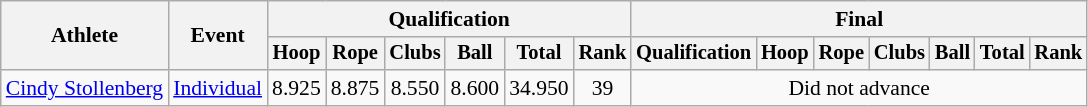<table class=wikitable style="font-size:90%">
<tr>
<th rowspan=2>Athlete</th>
<th rowspan=2>Event</th>
<th colspan=6>Qualification</th>
<th colspan=7>Final</th>
</tr>
<tr style="font-size:95%">
<th>Hoop</th>
<th>Rope</th>
<th>Clubs</th>
<th>Ball</th>
<th>Total</th>
<th>Rank</th>
<th>Qualification</th>
<th>Hoop</th>
<th>Rope</th>
<th>Clubs</th>
<th>Ball</th>
<th>Total</th>
<th>Rank</th>
</tr>
<tr align=center>
<td align=left><a href='#'>Cindy Stollenberg</a></td>
<td align=left><a href='#'>Individual</a></td>
<td>8.925</td>
<td>8.875</td>
<td>8.550</td>
<td>8.600</td>
<td>34.950</td>
<td>39</td>
<td colspan=7>Did not advance</td>
</tr>
</table>
